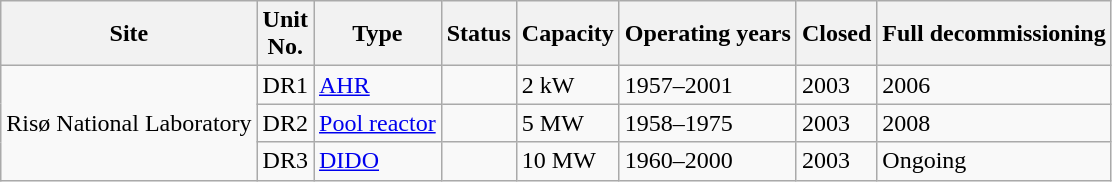<table class="wikitable sortable mw-datatable">
<tr>
<th>Site</th>
<th>Unit<br>No.</th>
<th>Type</th>
<th>Status</th>
<th>Capacity</th>
<th>Operating years</th>
<th>Closed</th>
<th>Full decommissioning</th>
</tr>
<tr>
<td rowspan="3">Risø National Laboratory</td>
<td>DR1</td>
<td><a href='#'>AHR</a></td>
<td></td>
<td>2 kW</td>
<td>1957–2001</td>
<td>2003</td>
<td>2006</td>
</tr>
<tr>
<td>DR2</td>
<td><a href='#'>Pool reactor</a></td>
<td></td>
<td>5 MW</td>
<td>1958–1975</td>
<td>2003</td>
<td>2008</td>
</tr>
<tr>
<td>DR3</td>
<td><a href='#'>DIDO</a></td>
<td></td>
<td>10 MW</td>
<td>1960–2000</td>
<td>2003</td>
<td>Ongoing</td>
</tr>
</table>
